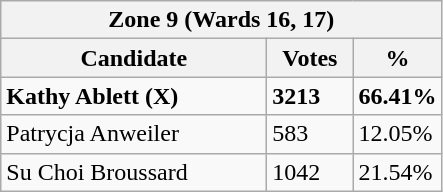<table class="wikitable">
<tr>
<th colspan="3">Zone 9 (Wards 16, 17)</th>
</tr>
<tr>
<th style="width: 170px">Candidate</th>
<th style="width: 50px">Votes</th>
<th style="width: 40px">%</th>
</tr>
<tr>
<td><strong>Kathy Ablett (X)</strong></td>
<td><strong>3213</strong></td>
<td><strong>66.41%</strong></td>
</tr>
<tr>
<td>Patrycja Anweiler</td>
<td>583</td>
<td>12.05%</td>
</tr>
<tr>
<td>Su Choi Broussard</td>
<td>1042</td>
<td>21.54%</td>
</tr>
</table>
